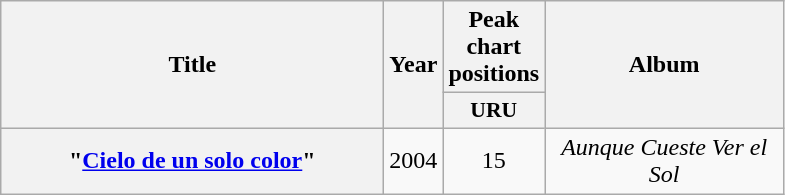<table class="wikitable plainrowheaders" style="text-align:center;">
<tr>
<th scope="col" rowspan="2" style="width:15.5em;">Title</th>
<th scope="col" rowspan="2" style="width:1em;">Year</th>
<th scope="col" colspan="1">Peak chart positions</th>
<th scope="col" rowspan="2" style="width:9.5em;">Album</th>
</tr>
<tr>
<th scope="col" style="width:2.5em;font-size:90%;">URU<br></th>
</tr>
<tr>
<th scope="row">"<a href='#'>Cielo de un solo color</a>"</th>
<td>2004</td>
<td>15</td>
<td><em>Aunque Cueste Ver el Sol</em></td>
</tr>
</table>
